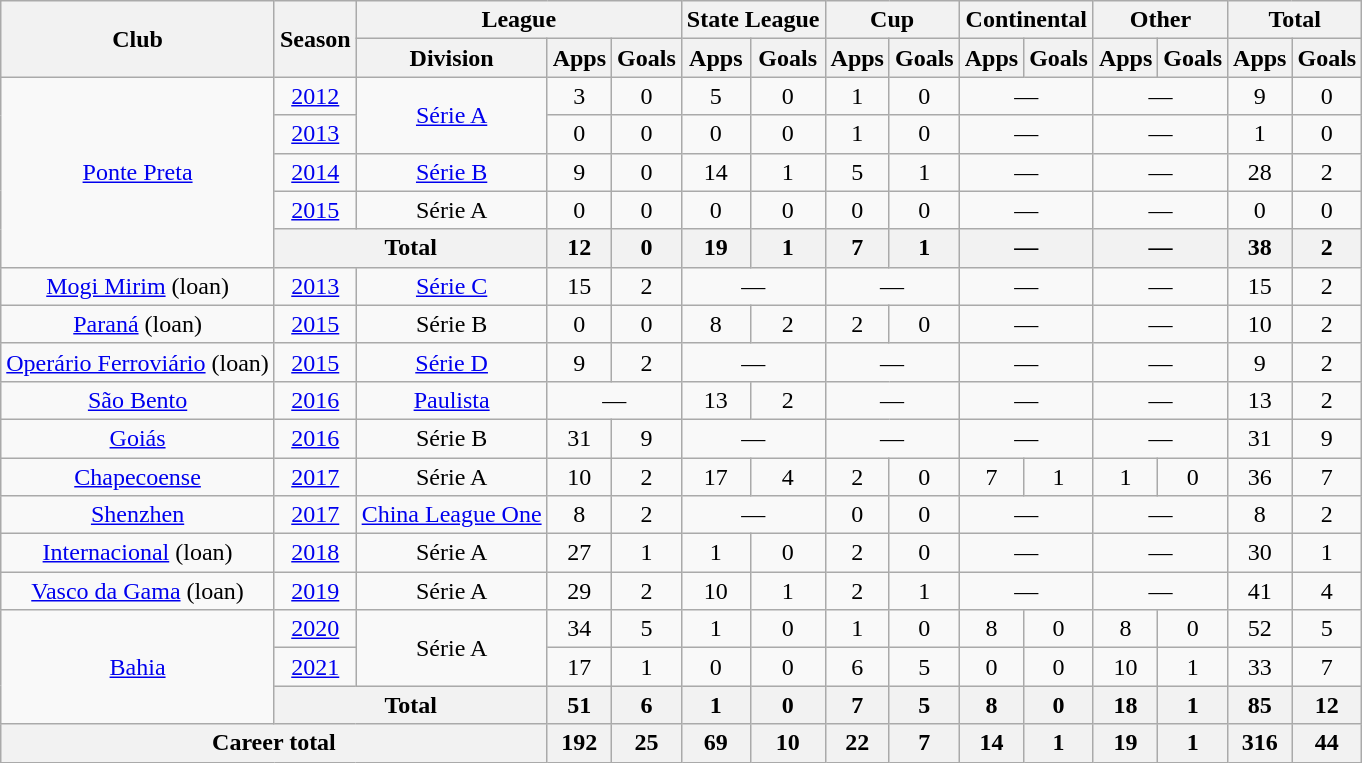<table class="wikitable" style="text-align: center">
<tr>
<th rowspan="2">Club</th>
<th rowspan="2">Season</th>
<th colspan="3">League</th>
<th colspan="2">State League</th>
<th colspan="2">Cup</th>
<th colspan="2">Continental</th>
<th colspan="2">Other</th>
<th colspan="2">Total</th>
</tr>
<tr>
<th>Division</th>
<th>Apps</th>
<th>Goals</th>
<th>Apps</th>
<th>Goals</th>
<th>Apps</th>
<th>Goals</th>
<th>Apps</th>
<th>Goals</th>
<th>Apps</th>
<th>Goals</th>
<th>Apps</th>
<th>Goals</th>
</tr>
<tr>
<td rowspan="5"><a href='#'>Ponte Preta</a></td>
<td><a href='#'>2012</a></td>
<td rowspan="2"><a href='#'>Série A</a></td>
<td>3</td>
<td>0</td>
<td>5</td>
<td>0</td>
<td>1</td>
<td>0</td>
<td colspan="2">—</td>
<td colspan="2">—</td>
<td>9</td>
<td>0</td>
</tr>
<tr>
<td><a href='#'>2013</a></td>
<td>0</td>
<td>0</td>
<td>0</td>
<td>0</td>
<td>1</td>
<td>0</td>
<td colspan="2">—</td>
<td colspan="2">—</td>
<td>1</td>
<td>0</td>
</tr>
<tr>
<td><a href='#'>2014</a></td>
<td><a href='#'>Série B</a></td>
<td>9</td>
<td>0</td>
<td>14</td>
<td>1</td>
<td>5</td>
<td>1</td>
<td colspan="2">—</td>
<td colspan="2">—</td>
<td>28</td>
<td>2</td>
</tr>
<tr>
<td><a href='#'>2015</a></td>
<td>Série A</td>
<td>0</td>
<td>0</td>
<td>0</td>
<td>0</td>
<td>0</td>
<td>0</td>
<td colspan="2">—</td>
<td colspan="2">—</td>
<td>0</td>
<td>0</td>
</tr>
<tr>
<th colspan="2">Total</th>
<th>12</th>
<th>0</th>
<th>19</th>
<th>1</th>
<th>7</th>
<th>1</th>
<th colspan="2">—</th>
<th colspan="2">—</th>
<th>38</th>
<th>2</th>
</tr>
<tr>
<td><a href='#'>Mogi Mirim</a> (loan)</td>
<td><a href='#'>2013</a></td>
<td><a href='#'>Série C</a></td>
<td>15</td>
<td>2</td>
<td colspan="2">—</td>
<td colspan="2">—</td>
<td colspan="2">—</td>
<td colspan="2">—</td>
<td>15</td>
<td>2</td>
</tr>
<tr>
<td><a href='#'>Paraná</a> (loan)</td>
<td><a href='#'>2015</a></td>
<td>Série B</td>
<td>0</td>
<td>0</td>
<td>8</td>
<td>2</td>
<td>2</td>
<td>0</td>
<td colspan="2">—</td>
<td colspan="2">—</td>
<td>10</td>
<td>2</td>
</tr>
<tr>
<td><a href='#'>Operário Ferroviário</a> (loan)</td>
<td><a href='#'>2015</a></td>
<td><a href='#'>Série D</a></td>
<td>9</td>
<td>2</td>
<td colspan="2">—</td>
<td colspan="2">—</td>
<td colspan="2">—</td>
<td colspan="2">—</td>
<td>9</td>
<td>2</td>
</tr>
<tr>
<td><a href='#'>São Bento</a></td>
<td><a href='#'>2016</a></td>
<td><a href='#'>Paulista</a></td>
<td colspan="2">—</td>
<td>13</td>
<td>2</td>
<td colspan="2">—</td>
<td colspan="2">—</td>
<td colspan="2">—</td>
<td>13</td>
<td>2</td>
</tr>
<tr>
<td><a href='#'>Goiás</a></td>
<td><a href='#'>2016</a></td>
<td>Série B</td>
<td>31</td>
<td>9</td>
<td colspan="2">—</td>
<td colspan="2">—</td>
<td colspan="2">—</td>
<td colspan="2">—</td>
<td>31</td>
<td>9</td>
</tr>
<tr>
<td><a href='#'>Chapecoense</a></td>
<td><a href='#'>2017</a></td>
<td>Série A</td>
<td>10</td>
<td>2</td>
<td>17</td>
<td>4</td>
<td>2</td>
<td>0</td>
<td>7</td>
<td>1</td>
<td>1</td>
<td>0</td>
<td>36</td>
<td>7</td>
</tr>
<tr>
<td><a href='#'>Shenzhen</a></td>
<td><a href='#'>2017</a></td>
<td><a href='#'>China League One</a></td>
<td>8</td>
<td>2</td>
<td colspan="2">—</td>
<td>0</td>
<td>0</td>
<td colspan="2">—</td>
<td colspan="2">—</td>
<td>8</td>
<td>2</td>
</tr>
<tr>
<td><a href='#'>Internacional</a> (loan)</td>
<td><a href='#'>2018</a></td>
<td>Série A</td>
<td>27</td>
<td>1</td>
<td>1</td>
<td>0</td>
<td>2</td>
<td>0</td>
<td colspan="2">—</td>
<td colspan="2">—</td>
<td>30</td>
<td>1</td>
</tr>
<tr>
<td><a href='#'>Vasco da Gama</a> (loan)</td>
<td><a href='#'>2019</a></td>
<td>Série A</td>
<td>29</td>
<td>2</td>
<td>10</td>
<td>1</td>
<td>2</td>
<td>1</td>
<td colspan="2">—</td>
<td colspan="2">—</td>
<td>41</td>
<td>4</td>
</tr>
<tr>
<td rowspan="3"><a href='#'>Bahia</a></td>
<td><a href='#'>2020</a></td>
<td rowspan="2">Série A</td>
<td>34</td>
<td>5</td>
<td>1</td>
<td>0</td>
<td>1</td>
<td>0</td>
<td>8</td>
<td>0</td>
<td>8</td>
<td>0</td>
<td>52</td>
<td>5</td>
</tr>
<tr>
<td><a href='#'>2021</a></td>
<td>17</td>
<td>1</td>
<td>0</td>
<td>0</td>
<td>6</td>
<td>5</td>
<td>0</td>
<td>0</td>
<td>10</td>
<td>1</td>
<td>33</td>
<td>7</td>
</tr>
<tr>
<th colspan="2">Total</th>
<th>51</th>
<th>6</th>
<th>1</th>
<th>0</th>
<th>7</th>
<th>5</th>
<th>8</th>
<th>0</th>
<th>18</th>
<th>1</th>
<th>85</th>
<th>12</th>
</tr>
<tr>
<th colspan="3"><strong>Career total</strong></th>
<th>192</th>
<th>25</th>
<th>69</th>
<th>10</th>
<th>22</th>
<th>7</th>
<th>14</th>
<th>1</th>
<th>19</th>
<th>1</th>
<th>316</th>
<th>44</th>
</tr>
</table>
